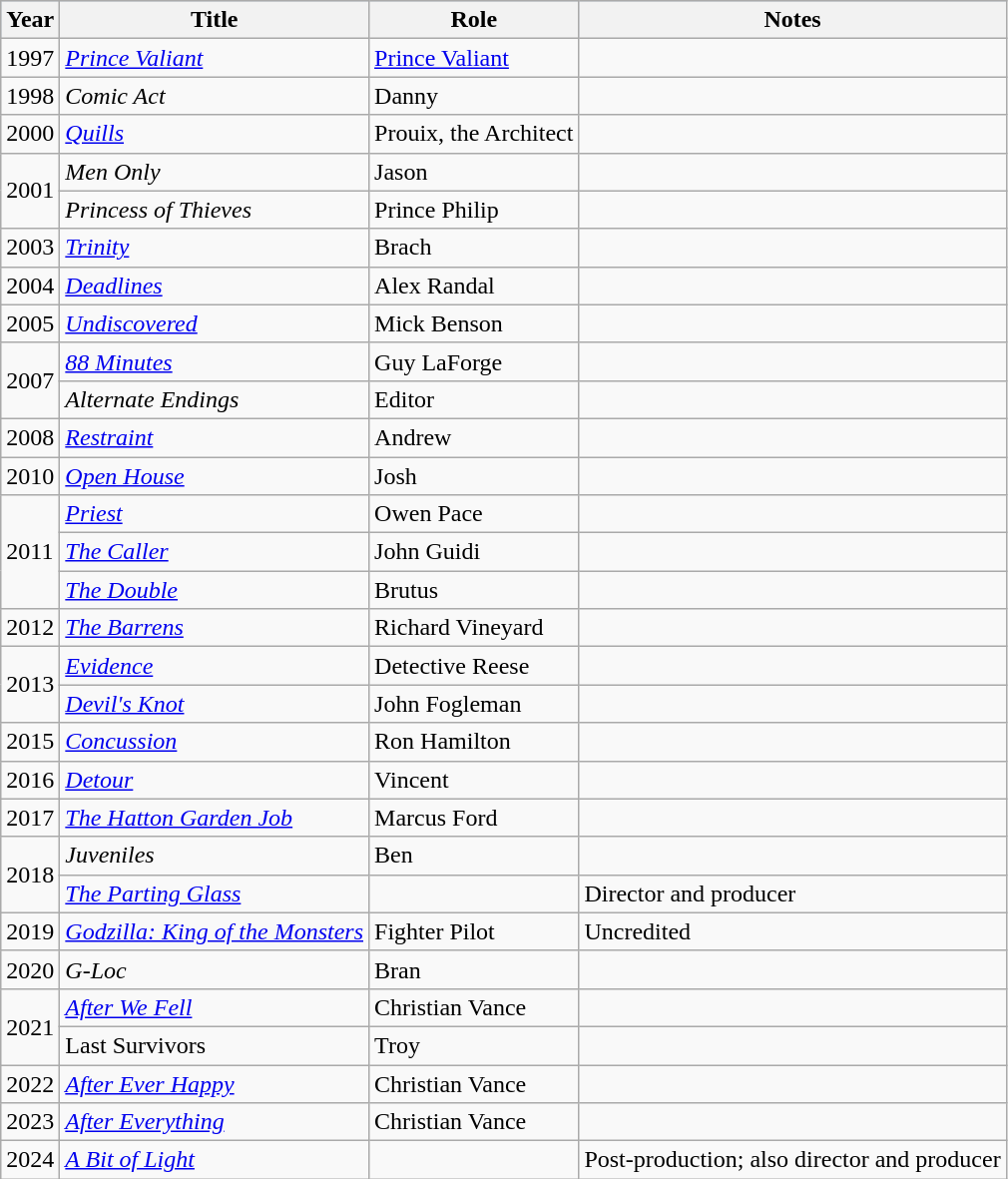<table class="wikitable" style="margin:1em 0;">
<tr style="background:#b0c4de; text-align:center;">
<th>Year</th>
<th>Title</th>
<th>Role</th>
<th>Notes</th>
</tr>
<tr>
<td>1997</td>
<td><em><a href='#'>Prince Valiant</a></em></td>
<td><a href='#'>Prince Valiant</a></td>
<td></td>
</tr>
<tr>
<td>1998</td>
<td><em>Comic Act</em></td>
<td>Danny</td>
<td></td>
</tr>
<tr>
<td>2000</td>
<td><em><a href='#'>Quills</a></em></td>
<td>Prouix, the Architect</td>
<td></td>
</tr>
<tr>
<td rowspan="2">2001</td>
<td><em>Men Only</em></td>
<td>Jason</td>
<td></td>
</tr>
<tr>
<td><em>Princess of Thieves</em></td>
<td>Prince Philip</td>
<td></td>
</tr>
<tr>
<td>2003</td>
<td><em><a href='#'>Trinity</a></em></td>
<td>Brach</td>
<td></td>
</tr>
<tr>
<td>2004</td>
<td><em><a href='#'>Deadlines</a></em></td>
<td>Alex Randal</td>
<td></td>
</tr>
<tr>
<td>2005</td>
<td><em><a href='#'>Undiscovered</a></em></td>
<td>Mick Benson</td>
<td></td>
</tr>
<tr>
<td rowspan="2">2007</td>
<td><em><a href='#'>88 Minutes</a></em></td>
<td>Guy LaForge</td>
<td></td>
</tr>
<tr>
<td><em>Alternate Endings</em></td>
<td>Editor</td>
<td></td>
</tr>
<tr>
<td>2008</td>
<td><em><a href='#'>Restraint</a></em></td>
<td>Andrew</td>
<td></td>
</tr>
<tr>
<td>2010</td>
<td><em><a href='#'>Open House</a></em></td>
<td>Josh</td>
<td></td>
</tr>
<tr>
<td rowspan="3">2011</td>
<td><em><a href='#'>Priest</a></em></td>
<td>Owen Pace</td>
<td></td>
</tr>
<tr>
<td><em><a href='#'>The Caller</a></em></td>
<td>John Guidi</td>
<td></td>
</tr>
<tr>
<td><em><a href='#'>The Double</a></em></td>
<td>Brutus</td>
<td></td>
</tr>
<tr>
<td>2012</td>
<td><em><a href='#'>The Barrens</a></em></td>
<td>Richard Vineyard</td>
<td></td>
</tr>
<tr>
<td rowspan="2">2013</td>
<td><em><a href='#'>Evidence</a></em></td>
<td>Detective Reese</td>
<td></td>
</tr>
<tr>
<td><em><a href='#'>Devil's Knot</a></em></td>
<td>John Fogleman</td>
<td></td>
</tr>
<tr>
<td>2015</td>
<td><em><a href='#'>Concussion</a></em></td>
<td>Ron Hamilton</td>
<td></td>
</tr>
<tr>
<td>2016</td>
<td><em><a href='#'>Detour</a></em></td>
<td>Vincent</td>
<td></td>
</tr>
<tr>
<td>2017</td>
<td><em><a href='#'>The Hatton Garden Job</a></em></td>
<td>Marcus Ford</td>
<td></td>
</tr>
<tr>
<td rowspan="2">2018</td>
<td><em>Juveniles </em></td>
<td>Ben</td>
<td></td>
</tr>
<tr>
<td><em><a href='#'>The Parting Glass</a></em></td>
<td></td>
<td>Director and producer</td>
</tr>
<tr>
<td>2019</td>
<td><em><a href='#'>Godzilla: King of the Monsters</a></em></td>
<td>Fighter Pilot</td>
<td>Uncredited</td>
</tr>
<tr>
<td>2020</td>
<td><em>G-Loc</em></td>
<td>Bran</td>
<td></td>
</tr>
<tr>
<td rowspan="2">2021</td>
<td><em><a href='#'>After We Fell</a></em></td>
<td>Christian Vance</td>
<td></td>
</tr>
<tr>
<td>Last Survivors</td>
<td>Troy</td>
<td></td>
</tr>
<tr>
<td>2022</td>
<td><em><a href='#'>After Ever Happy</a></em></td>
<td>Christian Vance</td>
<td></td>
</tr>
<tr>
<td>2023</td>
<td><em><a href='#'>After Everything</a></em></td>
<td>Christian Vance</td>
<td></td>
</tr>
<tr>
<td>2024</td>
<td><em><a href='#'>A Bit of Light</a></em></td>
<td></td>
<td>Post-production; also director and producer</td>
</tr>
</table>
